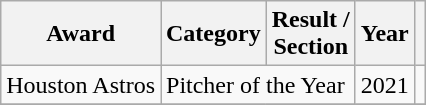<table class="wikitable">
<tr>
<th>Award</th>
<th>Category</th>
<th>Result /<br> Section</th>
<th>Year</th>
<th></th>
</tr>
<tr>
<td>Houston Astros</td>
<td colspan="2">Pitcher of the Year</td>
<td style="text-align:center;">2021</td>
<td style="text-align:center;"></td>
</tr>
<tr>
</tr>
</table>
